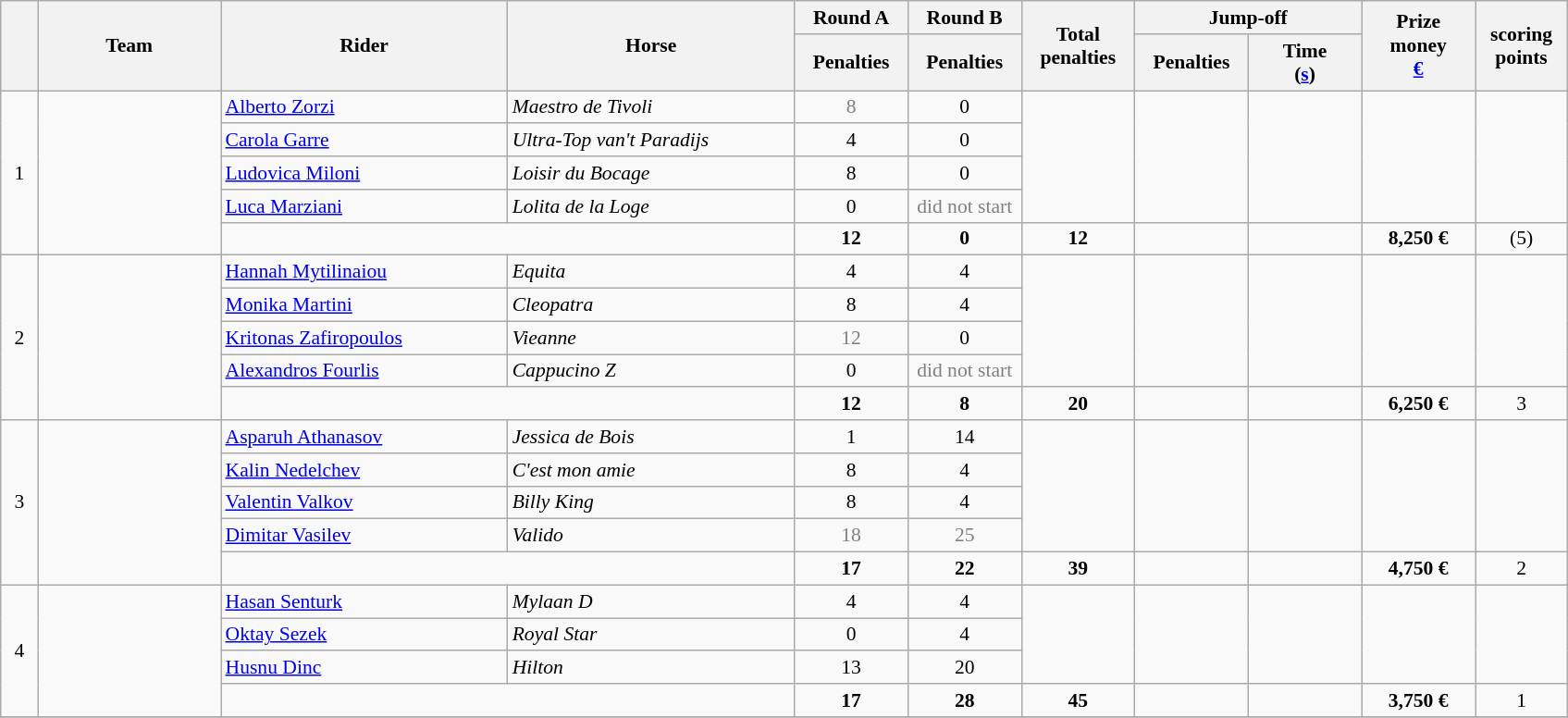<table class="wikitable" style="font-size: 90%">
<tr>
<th rowspan=2 width=20></th>
<th rowspan=2 width=125>Team</th>
<th rowspan=2 width=200>Rider</th>
<th rowspan=2 width=200>Horse</th>
<th>Round A</th>
<th>Round B</th>
<th rowspan=2 width=75>Total penalties</th>
<th colspan=2>Jump-off</th>
<th rowspan=2 width=75>Prize<br>money<br><a href='#'>€</a></th>
<th rowspan=2 width=60>scoring<br>points</th>
</tr>
<tr>
<th width=75>Penalties</th>
<th width=75>Penalties</th>
<th width=75>Penalties</th>
<th width=75>Time<br>(<a href='#'>s</a>)</th>
</tr>
<tr>
<td rowspan=5 align=center>1</td>
<td rowspan=5></td>
<td><a href='#'>Alberto Zorzi</a></td>
<td><em>Maestro de Tivoli</em></td>
<td align=center style=color:gray>8</td>
<td align=center>0</td>
<td rowspan=4></td>
<td rowspan=4></td>
<td rowspan=4></td>
<td rowspan=4></td>
<td rowspan=4></td>
</tr>
<tr>
<td><a href='#'>Carola Garre</a></td>
<td><em>Ultra-Top van't Paradijs</em></td>
<td align=center>4</td>
<td align=center>0</td>
</tr>
<tr>
<td><a href='#'>Ludovica Miloni</a></td>
<td><em>Loisir du Bocage</em></td>
<td align=center>8</td>
<td align=center>0</td>
</tr>
<tr>
<td><a href='#'>Luca Marziani</a></td>
<td><em>Lolita de la Loge</em></td>
<td align=center>0</td>
<td align=center style=color:gray>did not start</td>
</tr>
<tr>
<td colspan=2></td>
<td align=center><strong>12</strong></td>
<td align=center><strong>0</strong></td>
<td align=center><strong>12</strong></td>
<td></td>
<td></td>
<td align=center><strong>8,250 €</strong></td>
<td align=center>(5)</td>
</tr>
<tr>
<td rowspan=5 align=center>2</td>
<td rowspan=5></td>
<td><a href='#'>Hannah Mytilinaiou</a></td>
<td><em>Equita</em></td>
<td align=center>4</td>
<td align=center>4</td>
<td rowspan=4></td>
<td rowspan=4></td>
<td rowspan=4></td>
<td rowspan=4></td>
</tr>
<tr>
<td><a href='#'>Monika Martini</a></td>
<td><em>Cleopatra</em></td>
<td align=center>8</td>
<td align=center>4</td>
</tr>
<tr>
<td><a href='#'>Kritonas Zafiropoulos</a></td>
<td><em>Vieanne</em></td>
<td align=center style=color:gray>12</td>
<td align=center>0</td>
</tr>
<tr>
<td><a href='#'>Alexandros Fourlis</a></td>
<td><em>Cappucino Z</em></td>
<td align=center>0</td>
<td align=center style=color:gray>did not start</td>
</tr>
<tr>
<td colspan=2></td>
<td align=center><strong>12</strong></td>
<td align=center><strong>8</strong></td>
<td align=center><strong>20</strong></td>
<td></td>
<td></td>
<td align=center><strong>6,250 €</strong></td>
<td align=center>3</td>
</tr>
<tr>
<td rowspan=5 align=center>3</td>
<td rowspan=5></td>
<td><a href='#'>Asparuh Athanasov</a></td>
<td><em>Jessica de Bois</em></td>
<td align=center>1</td>
<td align=center>14</td>
<td rowspan=4></td>
<td rowspan=4></td>
<td rowspan=4></td>
<td rowspan=4></td>
</tr>
<tr>
<td><a href='#'>Kalin Nedelchev</a></td>
<td><em>C'est mon amie</em></td>
<td align=center>8</td>
<td align=center>4</td>
</tr>
<tr>
<td><a href='#'>Valentin Valkov</a></td>
<td><em>Billy King</em></td>
<td align=center>8</td>
<td align=center>4</td>
</tr>
<tr>
<td><a href='#'>Dimitar Vasilev</a></td>
<td><em>Valido</em></td>
<td align=center style=color:gray>18</td>
<td align=center style=color:gray>25</td>
</tr>
<tr>
<td colspan=2></td>
<td align=center><strong>17</strong></td>
<td align=center><strong>22</strong></td>
<td align=center><strong>39</strong></td>
<td></td>
<td></td>
<td align=center><strong>4,750 €</strong></td>
<td align=center>2</td>
</tr>
<tr>
<td rowspan=4 align=center>4</td>
<td rowspan=4></td>
<td><a href='#'>Hasan Senturk</a></td>
<td><em>Mylaan D</em></td>
<td align=center>4</td>
<td align=center>4</td>
<td rowspan=3></td>
<td rowspan=3></td>
<td rowspan=3></td>
<td rowspan=3></td>
</tr>
<tr>
<td><a href='#'>Oktay Sezek</a></td>
<td><em>Royal Star</em></td>
<td align=center>0</td>
<td align=center>4</td>
</tr>
<tr>
<td><a href='#'>Husnu Dinc</a></td>
<td><em>Hilton</em></td>
<td align=center>13</td>
<td align=center>20</td>
</tr>
<tr>
<td colspan=2></td>
<td align=center><strong>17</strong></td>
<td align=center><strong>28</strong></td>
<td align=center><strong>45</strong></td>
<td></td>
<td></td>
<td align=center><strong>3,750 €</strong></td>
<td align=center>1</td>
</tr>
<tr>
</tr>
</table>
